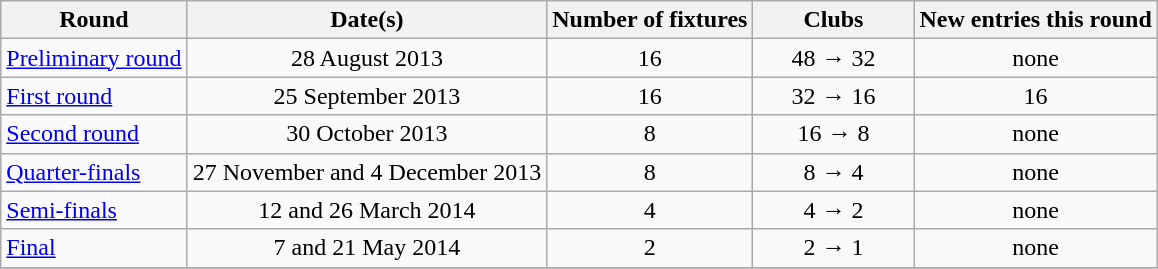<table class="wikitable" style="text-align:center">
<tr>
<th>Round</th>
<th>Date(s)</th>
<th>Number of fixtures</th>
<th width=100>Clubs</th>
<th>New entries this round</th>
</tr>
<tr>
<td style="text-align:left;"><a href='#'>Preliminary round</a></td>
<td>28 August 2013</td>
<td>16</td>
<td>48 → 32</td>
<td>none</td>
</tr>
<tr>
<td style="text-align:left;"><a href='#'>First round</a></td>
<td>25 September 2013</td>
<td>16</td>
<td>32 → 16</td>
<td>16</td>
</tr>
<tr>
<td style="text-align:left;"><a href='#'>Second round</a></td>
<td>30 October 2013</td>
<td>8</td>
<td>16 → 8</td>
<td>none</td>
</tr>
<tr>
<td style="text-align:left;"><a href='#'>Quarter-finals</a></td>
<td>27 November and 4 December 2013</td>
<td>8</td>
<td>8 → 4</td>
<td>none</td>
</tr>
<tr>
<td style="text-align:left;"><a href='#'>Semi-finals</a></td>
<td>12 and 26 March 2014</td>
<td>4</td>
<td>4 → 2</td>
<td>none</td>
</tr>
<tr>
<td style="text-align:left;"><a href='#'>Final</a></td>
<td>7 and 21 May 2014</td>
<td>2</td>
<td>2 → 1</td>
<td>none</td>
</tr>
<tr>
</tr>
</table>
